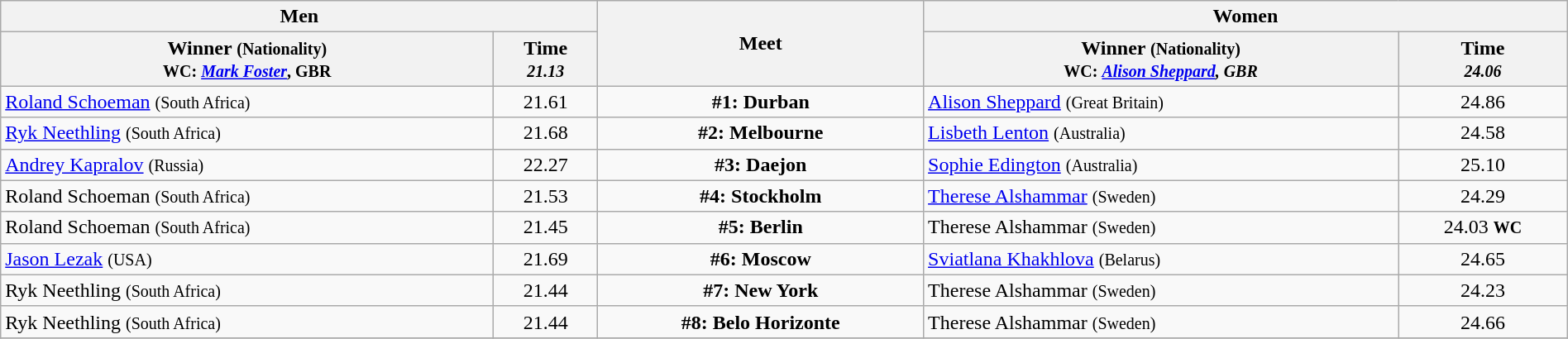<table class=wikitable width=100%>
<tr>
<th colspan="2">Men</th>
<th rowspan="2">Meet</th>
<th colspan="2">Women</th>
</tr>
<tr>
<th>Winner <small>(Nationality)<br>WC: <em><a href='#'>Mark Foster</a></em>, GBR</small></th>
<th>Time<br><small><em>21.13</em></small></th>
<th>Winner <small>(Nationality)<br>WC: <em><a href='#'>Alison Sheppard</a>, GBR</em></small></th>
<th>Time<br><small><em>24.06</em></small></th>
</tr>
<tr>
<td> <a href='#'>Roland Schoeman</a> <small>(South Africa)</small></td>
<td align=center>21.61</td>
<td align=center><strong>#1: Durban</strong></td>
<td> <a href='#'>Alison Sheppard</a> <small>(Great Britain)</small></td>
<td align=center>24.86</td>
</tr>
<tr>
<td> <a href='#'>Ryk Neethling</a> <small>(South Africa)</small></td>
<td align=center>21.68</td>
<td align=center><strong>#2: Melbourne</strong></td>
<td> <a href='#'>Lisbeth Lenton</a> <small>(Australia)</small></td>
<td align=center>24.58</td>
</tr>
<tr>
<td> <a href='#'>Andrey Kapralov</a> <small>(Russia)</small></td>
<td align=center>22.27</td>
<td align=center><strong>#3: Daejon</strong></td>
<td> <a href='#'>Sophie Edington</a> <small>(Australia)</small></td>
<td align=center>25.10</td>
</tr>
<tr>
<td> Roland Schoeman <small>(South Africa)</small></td>
<td align=center>21.53</td>
<td align=center><strong>#4: Stockholm</strong></td>
<td> <a href='#'>Therese Alshammar</a> <small>(Sweden)</small></td>
<td align=center>24.29</td>
</tr>
<tr>
<td> Roland Schoeman <small>(South Africa)</small></td>
<td align=center>21.45</td>
<td align=center><strong>#5: Berlin</strong></td>
<td> Therese Alshammar <small>(Sweden)</small></td>
<td align=center>24.03 <small><strong>WC</strong></small></td>
</tr>
<tr>
<td> <a href='#'>Jason Lezak</a> <small>(USA)</small></td>
<td align=center>21.69</td>
<td align=center><strong>#6: Moscow</strong></td>
<td> <a href='#'>Sviatlana Khakhlova</a> <small>(Belarus)</small></td>
<td align=center>24.65</td>
</tr>
<tr>
<td> Ryk Neethling <small>(South Africa)</small></td>
<td align=center>21.44</td>
<td align=center><strong>#7: New York</strong></td>
<td> Therese Alshammar <small>(Sweden)</small></td>
<td align=center>24.23</td>
</tr>
<tr>
<td> Ryk Neethling <small>(South Africa)</small></td>
<td align=center>21.44</td>
<td align=center><strong>#8: Belo Horizonte</strong></td>
<td> Therese Alshammar <small>(Sweden)</small></td>
<td align=center>24.66</td>
</tr>
<tr>
</tr>
</table>
